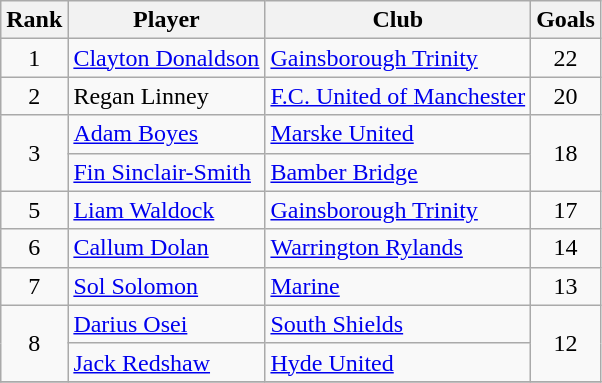<table class="wikitable" style="text-align:center">
<tr>
<th>Rank</th>
<th>Player</th>
<th>Club</th>
<th>Goals</th>
</tr>
<tr>
<td rowspan="1">1</td>
<td align=left><a href='#'>Clayton Donaldson</a></td>
<td align=left><a href='#'>Gainsborough Trinity</a></td>
<td rowspan="1">22</td>
</tr>
<tr>
<td rowspan="1">2</td>
<td align=left>Regan Linney</td>
<td align=left><a href='#'>F.C. United of Manchester</a></td>
<td rowspan="1">20</td>
</tr>
<tr>
<td rowspan="2">3</td>
<td align=left><a href='#'>Adam Boyes</a></td>
<td align=left><a href='#'>Marske United</a></td>
<td rowspan="2">18</td>
</tr>
<tr>
<td align=left><a href='#'>Fin Sinclair-Smith</a></td>
<td align=left><a href='#'>Bamber Bridge</a></td>
</tr>
<tr>
<td rowspan="1">5</td>
<td align=left><a href='#'>Liam Waldock</a></td>
<td align=left><a href='#'>Gainsborough Trinity</a></td>
<td rowspan="1">17</td>
</tr>
<tr>
<td rowspan="1">6</td>
<td align=left><a href='#'>Callum Dolan</a></td>
<td align=left><a href='#'>Warrington Rylands</a></td>
<td rowspan="1">14</td>
</tr>
<tr>
<td rowspan="1">7</td>
<td align=left><a href='#'>Sol Solomon</a></td>
<td align=left><a href='#'>Marine</a></td>
<td rowspan="1">13</td>
</tr>
<tr>
<td rowspan="2">8</td>
<td align=left><a href='#'>Darius Osei</a></td>
<td align=left><a href='#'>South Shields</a></td>
<td rowspan="2">12</td>
</tr>
<tr>
<td align=left><a href='#'>Jack Redshaw</a></td>
<td align=left><a href='#'>Hyde United</a></td>
</tr>
<tr>
</tr>
</table>
